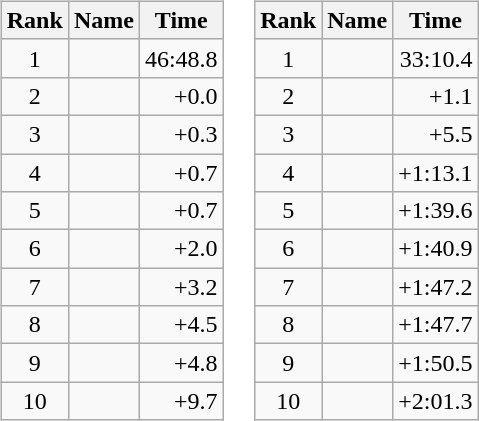<table border="0">
<tr>
<td valign="top"><br><table class="wikitable">
<tr>
<th>Rank</th>
<th>Name</th>
<th>Time</th>
</tr>
<tr>
<td style="text-align:center;">1</td>
<td></td>
<td align="right">46:48.8</td>
</tr>
<tr>
<td style="text-align:center;">2</td>
<td></td>
<td align="right">+0.0</td>
</tr>
<tr>
<td style="text-align:center;">3</td>
<td></td>
<td align="right">+0.3</td>
</tr>
<tr>
<td style="text-align:center;">4</td>
<td></td>
<td align="right">+0.7</td>
</tr>
<tr>
<td style="text-align:center;">5</td>
<td></td>
<td align="right">+0.7</td>
</tr>
<tr>
<td style="text-align:center;">6</td>
<td></td>
<td align="right">+2.0</td>
</tr>
<tr>
<td style="text-align:center;">7</td>
<td></td>
<td align="right">+3.2</td>
</tr>
<tr>
<td style="text-align:center;">8</td>
<td></td>
<td align="right">+4.5</td>
</tr>
<tr>
<td style="text-align:center;">9</td>
<td></td>
<td align="right">+4.8</td>
</tr>
<tr>
<td style="text-align:center;">10</td>
<td></td>
<td align="right">+9.7</td>
</tr>
</table>
</td>
<td valign="top"><br><table class="wikitable">
<tr>
<th>Rank</th>
<th>Name</th>
<th>Time</th>
</tr>
<tr>
<td style="text-align:center;">1</td>
<td></td>
<td align="right">33:10.4</td>
</tr>
<tr>
<td style="text-align:center;">2</td>
<td></td>
<td align="right">+1.1</td>
</tr>
<tr>
<td style="text-align:center;">3</td>
<td></td>
<td align="right">+5.5</td>
</tr>
<tr>
<td style="text-align:center;">4</td>
<td></td>
<td align="right">+1:13.1</td>
</tr>
<tr>
<td style="text-align:center;">5</td>
<td></td>
<td align="right">+1:39.6</td>
</tr>
<tr>
<td style="text-align:center;">6</td>
<td></td>
<td align="right">+1:40.9</td>
</tr>
<tr>
<td style="text-align:center;">7</td>
<td></td>
<td align="right">+1:47.2</td>
</tr>
<tr>
<td style="text-align:center;">8</td>
<td></td>
<td align="right">+1:47.7</td>
</tr>
<tr>
<td style="text-align:center;">9</td>
<td></td>
<td align="right">+1:50.5</td>
</tr>
<tr>
<td style="text-align:center;">10</td>
<td></td>
<td align="right">+2:01.3</td>
</tr>
</table>
</td>
</tr>
</table>
